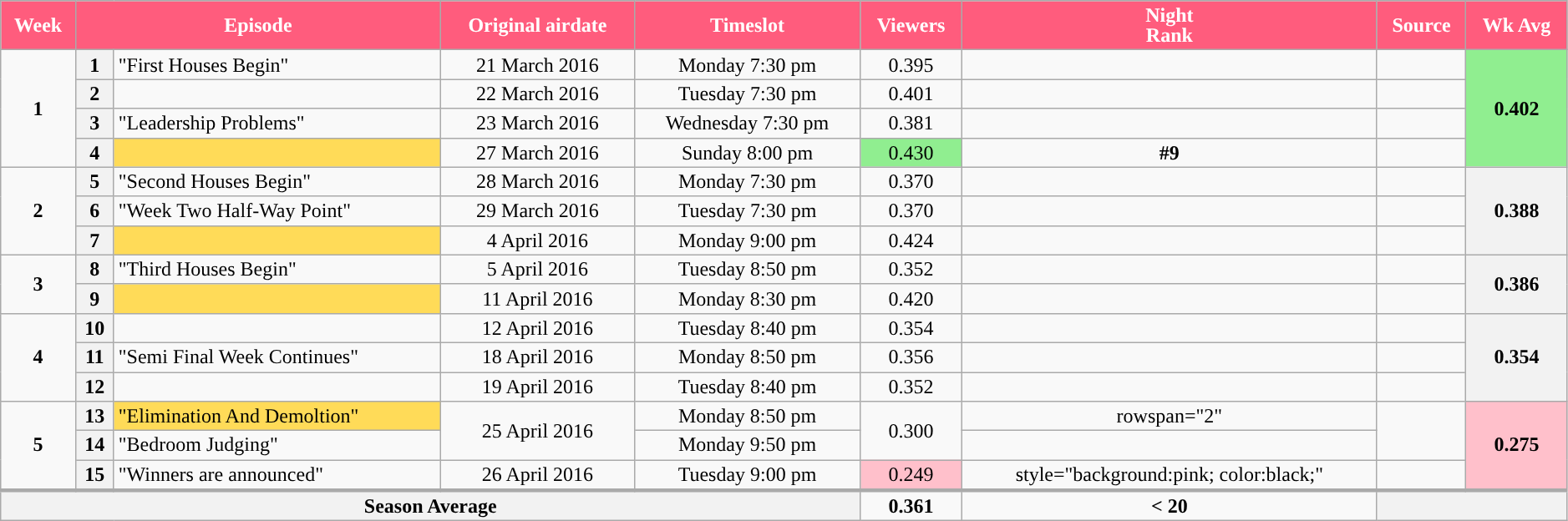<table class="wikitable plainrowheaders" style="text-align:center; line-height:16px; width:99%;">
<tr>
<th style="background:#FF5C7D; color:white;">Week</th>
<th style="background:#FF5C7D; color:white;" colspan="2">Episode</th>
<th style="background:#FF5C7D; color:white;">Original airdate</th>
<th style="background:#FF5C7D; color:white;">Timeslot</th>
<th style="background:#FF5C7D; color:white;">Viewers<br><small></small></th>
<th style="background:#FF5C7D; color:white;">Night<br>Rank</th>
<th style="background:#FF5C7D; color:white;">Source</th>
<th style="background:#FF5C7D; color:white;">Wk Avg<br><small></small></th>
</tr>
<tr>
<td rowspan="4"><strong>1</strong></td>
<th>1</th>
<td scope="row" style="text-align:left">"First Houses Begin"</td>
<td scope="row" style="text-align:center">21 March 2016</td>
<td>Monday 7:30 pm</td>
<td>0.395</td>
<td></td>
<td></td>
<th rowspan="4" style="background:lightgreen; color:black;">0.402</th>
</tr>
<tr>
<th>2</th>
<td scope="row" style="text-align:left"></td>
<td scope="row" style="text-align:center">22 March 2016</td>
<td>Tuesday 7:30 pm</td>
<td>0.401</td>
<td></td>
<td></td>
</tr>
<tr>
<th>3</th>
<td scope="row" style="text-align:left">"Leadership Problems"</td>
<td scope="row" style="text-align:center">23 March 2016</td>
<td>Wednesday 7:30 pm</td>
<td>0.381</td>
<td></td>
<td></td>
</tr>
<tr>
<th>4</th>
<td scope="row" style="text-align:left; background:#FFDB58"></td>
<td scope="row" style="text-align:center">27 March 2016</td>
<td>Sunday 8:00 pm</td>
<td style="background:lightgreen; color:black;">0.430</td>
<td><strong>#9</strong></td>
<td></td>
</tr>
<tr>
<td rowspan="3"><strong>2</strong></td>
<th>5</th>
<td scope="row" style="text-align:left">"Second Houses Begin"</td>
<td scope="row" style="text-align:center">28 March 2016</td>
<td>Monday 7:30 pm</td>
<td>0.370</td>
<td></td>
<td></td>
<th rowspan="3">0.388</th>
</tr>
<tr>
<th>6</th>
<td scope="row" style="text-align:left">"Week Two Half-Way Point"</td>
<td scope="row" style="text-align:center">29 March 2016</td>
<td>Tuesday 7:30 pm</td>
<td>0.370</td>
<td></td>
<td></td>
</tr>
<tr>
<th>7</th>
<td scope="row" style="text-align:left; background:#FFDB58"></td>
<td scope="row" style="text-align:center">4 April 2016</td>
<td>Monday 9:00 pm</td>
<td>0.424</td>
<td></td>
<td></td>
</tr>
<tr>
<td rowspan="2"><strong>3</strong></td>
<th>8</th>
<td scope="row" style="text-align:left">"Third Houses Begin"</td>
<td scope="row" style="text-align:center">5 April 2016</td>
<td>Tuesday 8:50 pm</td>
<td>0.352</td>
<td></td>
<td></td>
<th rowspan="2">0.386</th>
</tr>
<tr>
<th>9</th>
<td scope="row" style="text-align:left; background:#FFDB58"></td>
<td scope="row" style="text-align:center">11 April 2016</td>
<td>Monday 8:30 pm</td>
<td>0.420</td>
<td></td>
<td></td>
</tr>
<tr>
<td rowspan="3"><strong>4</strong></td>
<th>10</th>
<td scope="row" style="text-align:left"></td>
<td scope="row" style="text-align:center">12 April 2016</td>
<td>Tuesday 8:40 pm</td>
<td>0.354</td>
<td></td>
<td></td>
<th rowspan="3">0.354</th>
</tr>
<tr>
<th>11</th>
<td scope="row" style="text-align:left">"Semi Final Week Continues"</td>
<td scope="row" style="text-align:center">18 April 2016</td>
<td>Monday 8:50 pm</td>
<td>0.356</td>
<td></td>
<td></td>
</tr>
<tr>
<th>12</th>
<td scope="row" style="text-align:left"></td>
<td scope="row" style="text-align:center">19 April 2016</td>
<td>Tuesday 8:40 pm</td>
<td>0.352</td>
<td></td>
<td></td>
</tr>
<tr>
<td rowspan="3"><strong>5</strong></td>
<th>13</th>
<td scope="row" style="text-align:left; background:#FFDB58">"Elimination And Demoltion"</td>
<td rowspan="2" scope="row" style="text-align:center">25 April 2016</td>
<td>Monday 8:50 pm</td>
<td rowspan="2">0.300</td>
<td>rowspan="2" </td>
<td rowspan="2"></td>
<th rowspan="3" style="background:pink; color:black;">0.275</th>
</tr>
<tr>
<th>14</th>
<td scope="row" style="text-align:left;">"Bedroom Judging"</td>
<td>Monday 9:50 pm</td>
</tr>
<tr>
<th>15</th>
<td scope="row" style="text-align:left;">"Winners are announced"</td>
<td scope="row" style="text-align:center">26 April 2016</td>
<td>Tuesday 9:00 pm</td>
<td style="background:pink; color:black;">0.249</td>
<td>style="background:pink; color:black;" </td>
<td></td>
</tr>
<tr style="border-top:3px solid #aaa;">
<th colspan="5">Season Average</th>
<td><strong>0.361</strong></td>
<td><strong>< 20</strong></td>
<th colspan="2"></th>
</tr>
</table>
